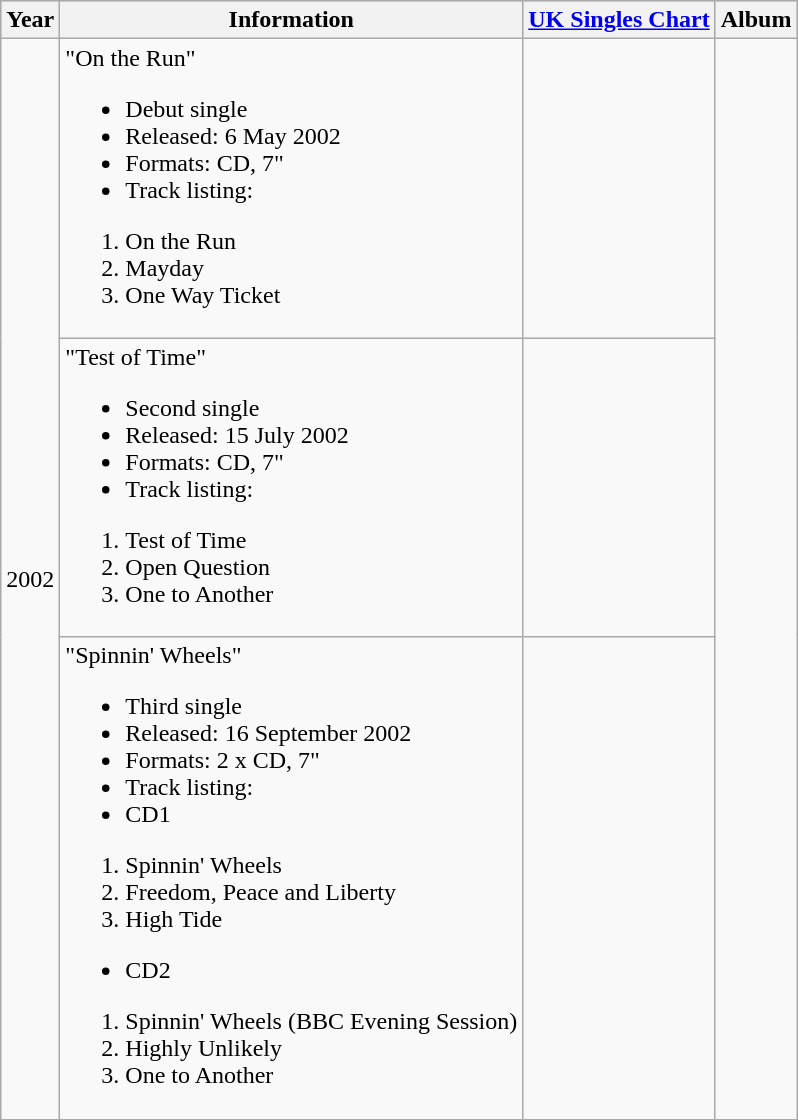<table class="wikitable">
<tr style="background:#b0c4de; text-align:center;">
<th>Year</th>
<th>Information</th>
<th><a href='#'>UK Singles Chart</a></th>
<th>Album</th>
</tr>
<tr>
<td rowspan="3">2002</td>
<td>"On the Run"<br><ul><li>Debut single</li><li>Released: 6 May 2002</li><li>Formats: CD, 7"</li><li>Track listing:</li></ul><ol><li>On the Run</li><li>Mayday</li><li>One Way Ticket</li></ol></td>
<td></td>
<td rowspan="3"></td>
</tr>
<tr>
<td>"Test of Time"<br><ul><li>Second single</li><li>Released: 15 July 2002</li><li>Formats: CD, 7"</li><li>Track listing:</li></ul><ol><li>Test of Time</li><li>Open Question</li><li>One to Another</li></ol></td>
<td></td>
</tr>
<tr>
<td>"Spinnin' Wheels"<br><ul><li>Third single</li><li>Released: 16 September 2002</li><li>Formats: 2 x CD, 7"</li><li>Track listing:</li><li>CD1</li></ul><ol><li>Spinnin' Wheels</li><li>Freedom, Peace and Liberty</li><li>High Tide</li></ol><ul><li>CD2</li></ul><ol><li>Spinnin' Wheels (BBC Evening Session)</li><li>Highly Unlikely</li><li>One to Another</li></ol></td>
<td></td>
</tr>
</table>
